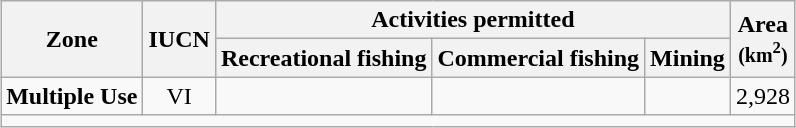<table class="wikitable" style="text-align:center; margin-left:auto; margin-right:auto; border:none;">
<tr>
<th rowspan=2>Zone</th>
<th rowspan=2>IUCN</th>
<th colspan=3>Activities permitted</th>
<th rowspan=2>Area<br><small>(km<sup>2</sup>)</small></th>
</tr>
<tr>
<th>Recreational fishing</th>
<th>Commercial fishing</th>
<th>Mining</th>
</tr>
<tr>
<td style="text-align:left"><strong>Multiple Use</strong></td>
<td>VI</td>
<td></td>
<td></td>
<td></td>
<td style="text-align:right">2,928</td>
</tr>
<tr>
<td style="text-align:right" colspan=99></td>
</tr>
</table>
